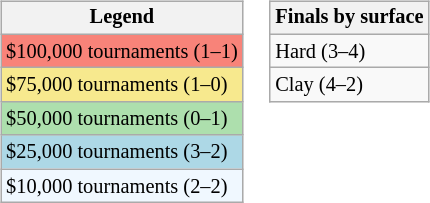<table>
<tr valign=top>
<td><br><table class="wikitable" style="font-size:85%;">
<tr>
<th>Legend</th>
</tr>
<tr style="background:#f88379;">
<td>$100,000 tournaments (1–1)</td>
</tr>
<tr style="background:#f7e98e;">
<td>$75,000 tournaments (1–0)</td>
</tr>
<tr style="background:#addfad;">
<td>$50,000 tournaments (0–1)</td>
</tr>
<tr style="background:lightblue;">
<td>$25,000 tournaments (3–2)</td>
</tr>
<tr style="background:#f0f8ff;">
<td>$10,000 tournaments (2–2)</td>
</tr>
</table>
</td>
<td><br><table class="wikitable" style="font-size:85%;">
<tr>
<th>Finals by surface</th>
</tr>
<tr>
<td>Hard (3–4)</td>
</tr>
<tr>
<td>Clay (4–2)</td>
</tr>
</table>
</td>
</tr>
</table>
